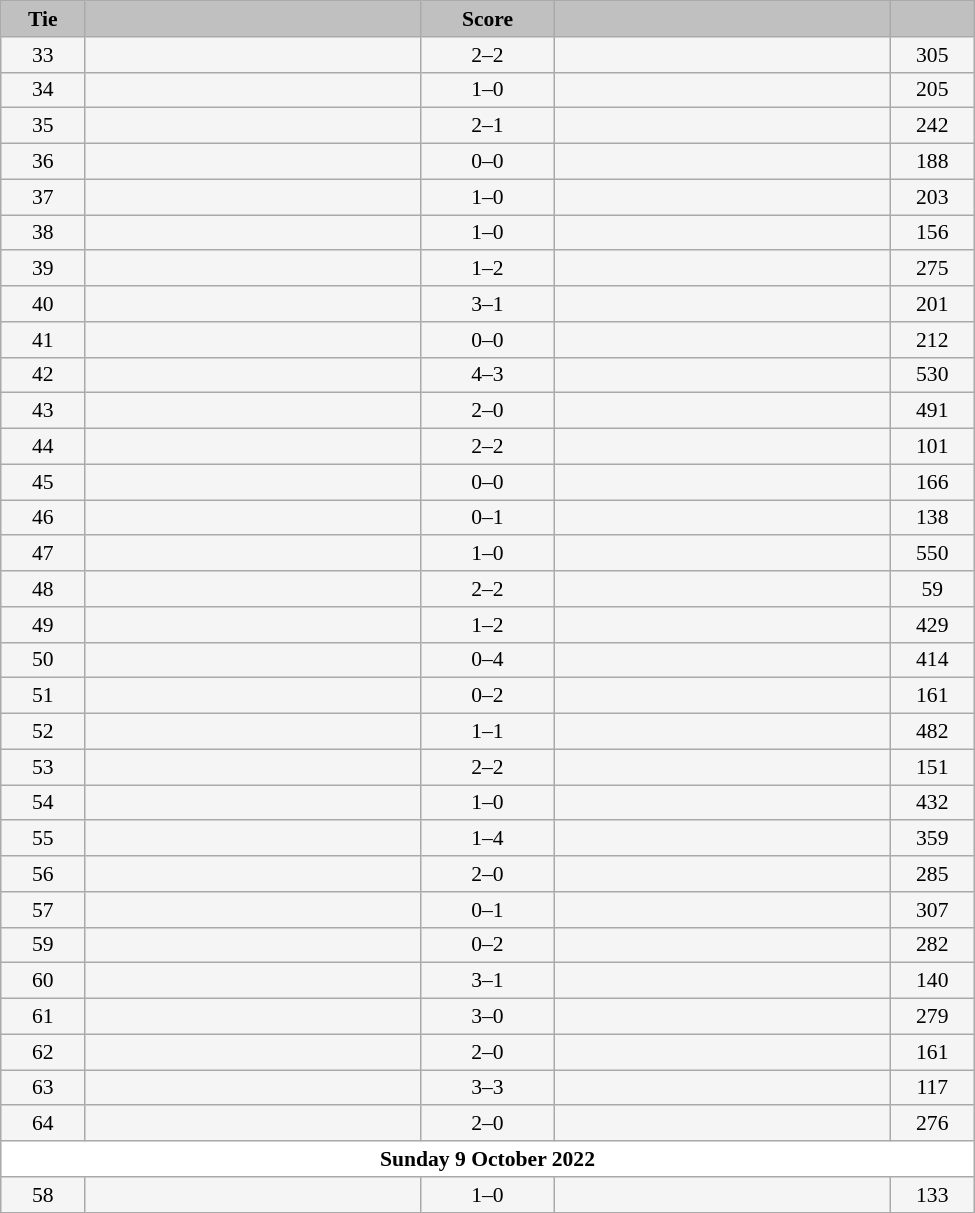<table class="wikitable" style="width: 650px; background:WhiteSmoke; text-align:center; font-size:90%">
<tr>
<td scope="col" style="width:  7.50%; background:silver;"><strong>Tie</strong></td>
<td scope="col" style="width: 30.00%; background:silver;"></td>
<td scope="col" style="width: 12.00%; background:silver;"><strong>Score</strong></td>
<td scope="col" style="width: 30.00%; background:silver;"></td>
<td scope="col" style="width:  7.50%; background:silver;"></td>
</tr>
<tr>
<td>33</td>
<td></td>
<td>2–2 </td>
<td></td>
<td>305</td>
</tr>
<tr>
<td>34</td>
<td></td>
<td>1–0</td>
<td></td>
<td>205</td>
</tr>
<tr>
<td>35</td>
<td></td>
<td>2–1</td>
<td></td>
<td>242</td>
</tr>
<tr>
<td>36</td>
<td></td>
<td>0–0 </td>
<td></td>
<td>188</td>
</tr>
<tr>
<td>37</td>
<td></td>
<td>1–0</td>
<td></td>
<td>203 </td>
</tr>
<tr>
<td>38</td>
<td></td>
<td>1–0</td>
<td></td>
<td>156</td>
</tr>
<tr>
<td>39</td>
<td></td>
<td>1–2</td>
<td></td>
<td>275 </td>
</tr>
<tr>
<td>40</td>
<td></td>
<td>3–1</td>
<td></td>
<td>201</td>
</tr>
<tr>
<td>41</td>
<td></td>
<td>0–0 </td>
<td></td>
<td>212 </td>
</tr>
<tr>
<td>42</td>
<td></td>
<td>4–3</td>
<td></td>
<td>530 </td>
</tr>
<tr>
<td>43</td>
<td></td>
<td>2–0</td>
<td></td>
<td>491 </td>
</tr>
<tr>
<td>44</td>
<td></td>
<td>2–2 </td>
<td></td>
<td>101</td>
</tr>
<tr>
<td>45</td>
<td></td>
<td>0–0 </td>
<td></td>
<td>166</td>
</tr>
<tr>
<td>46</td>
<td></td>
<td>0–1</td>
<td></td>
<td>138</td>
</tr>
<tr>
<td>47</td>
<td></td>
<td>1–0</td>
<td></td>
<td>550</td>
</tr>
<tr>
<td>48</td>
<td></td>
<td>2–2 </td>
<td></td>
<td>59 </td>
</tr>
<tr>
<td>49</td>
<td></td>
<td>1–2</td>
<td></td>
<td>429 </td>
</tr>
<tr>
<td>50</td>
<td></td>
<td>0–4</td>
<td></td>
<td>414</td>
</tr>
<tr>
<td>51</td>
<td></td>
<td>0–2</td>
<td></td>
<td>161</td>
</tr>
<tr>
<td>52</td>
<td></td>
<td>1–1 </td>
<td></td>
<td>482 </td>
</tr>
<tr>
<td>53</td>
<td></td>
<td>2–2 </td>
<td></td>
<td>151</td>
</tr>
<tr>
<td>54</td>
<td></td>
<td>1–0</td>
<td></td>
<td>432</td>
</tr>
<tr>
<td>55</td>
<td></td>
<td>1–4</td>
<td></td>
<td>359</td>
</tr>
<tr>
<td>56</td>
<td></td>
<td>2–0</td>
<td></td>
<td>285</td>
</tr>
<tr>
<td>57</td>
<td></td>
<td>0–1</td>
<td></td>
<td>307</td>
</tr>
<tr>
<td>59</td>
<td></td>
<td>0–2</td>
<td></td>
<td>282</td>
</tr>
<tr>
<td>60</td>
<td></td>
<td>3–1</td>
<td></td>
<td>140 </td>
</tr>
<tr>
<td>61</td>
<td></td>
<td>3–0</td>
<td></td>
<td>279 </td>
</tr>
<tr>
<td>62</td>
<td></td>
<td>2–0</td>
<td></td>
<td>161</td>
</tr>
<tr>
<td>63</td>
<td></td>
<td>3–3 </td>
<td></td>
<td>117</td>
</tr>
<tr>
<td>64</td>
<td></td>
<td>2–0</td>
<td></td>
<td>276 </td>
</tr>
<tr>
<td colspan="5" style= background:White><strong>Sunday 9 October 2022</strong></td>
</tr>
<tr>
<td>58</td>
<td></td>
<td>1–0</td>
<td></td>
<td>133 </td>
</tr>
</table>
